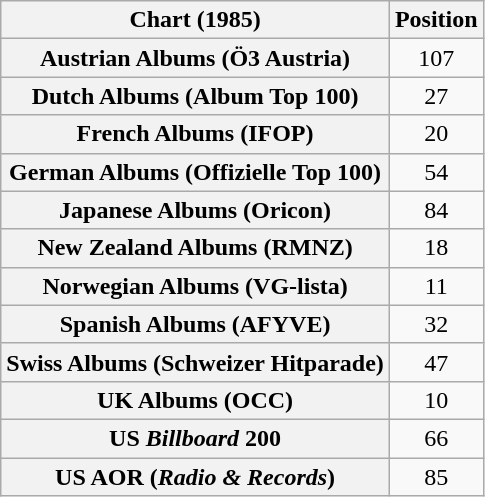<table class="wikitable sortable plainrowheaders" style="text-align:center">
<tr>
<th scope="col">Chart (1985)</th>
<th scope="col">Position</th>
</tr>
<tr>
<th scope="row">Austrian Albums (Ö3 Austria)</th>
<td>107</td>
</tr>
<tr>
<th scope="row">Dutch Albums (Album Top 100)</th>
<td>27</td>
</tr>
<tr>
<th scope="row">French Albums (IFOP)</th>
<td>20</td>
</tr>
<tr>
<th scope="row">German Albums (Offizielle Top 100)</th>
<td>54</td>
</tr>
<tr>
<th scope="row">Japanese Albums (Oricon)</th>
<td>84</td>
</tr>
<tr>
<th scope="row">New Zealand Albums (RMNZ)</th>
<td>18</td>
</tr>
<tr>
<th scope="row">Norwegian Albums (VG-lista)</th>
<td>11</td>
</tr>
<tr>
<th scope="row">Spanish Albums (AFYVE)</th>
<td>32</td>
</tr>
<tr>
<th scope="row">Swiss Albums (Schweizer Hitparade)</th>
<td>47</td>
</tr>
<tr>
<th scope="row">UK Albums (OCC)</th>
<td>10</td>
</tr>
<tr>
<th scope="row">US <em>Billboard</em> 200</th>
<td>66</td>
</tr>
<tr>
<th scope="row">US AOR (<em>Radio & Records</em>)</th>
<td>85</td>
</tr>
</table>
